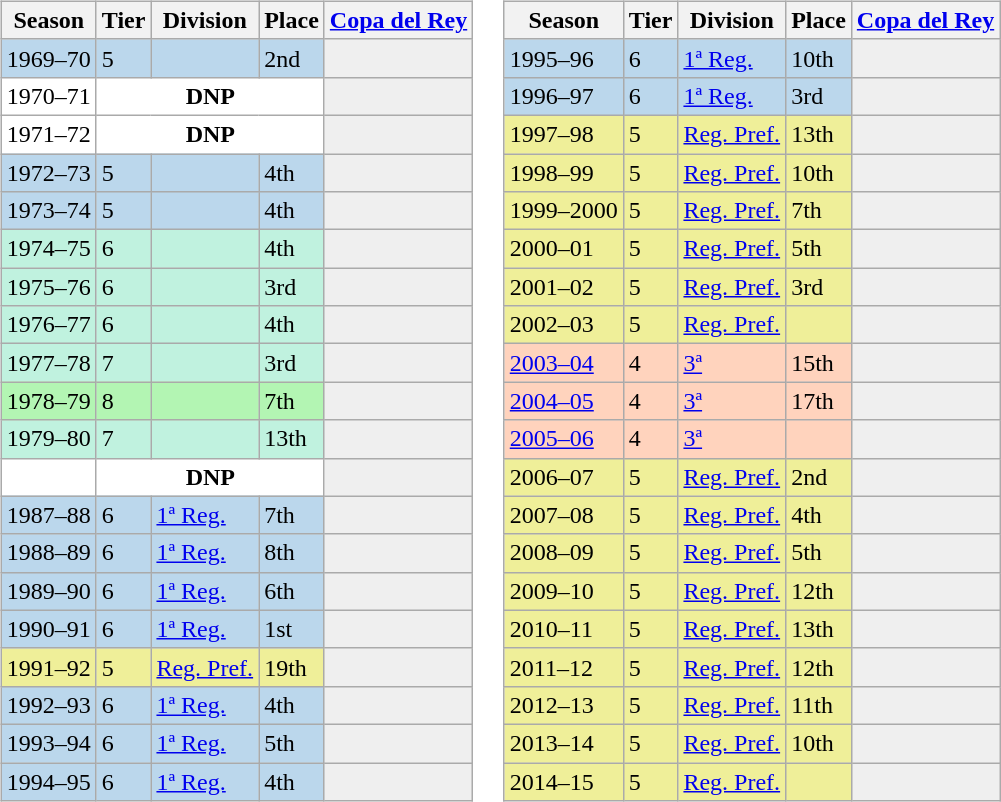<table>
<tr>
<td valign="top" width=0%><br><table class="wikitable">
<tr style="background:#f0f6fa;">
<th>Season</th>
<th>Tier</th>
<th>Division</th>
<th>Place</th>
<th><a href='#'>Copa del Rey</a></th>
</tr>
<tr>
<td style="background:#BBD7EC;">1969–70</td>
<td style="background:#BBD7EC;">5</td>
<td style="background:#BBD7EC;"></td>
<td style="background:#BBD7EC;">2nd</td>
<th style="background:#efefef;"></th>
</tr>
<tr>
<td style="background:#FFFFFF;">1970–71</td>
<th style="background:#FFFFFF;" colspan="3">DNP</th>
<th style="background:#efefef;"></th>
</tr>
<tr>
<td style="background:#FFFFFF;">1971–72</td>
<th style="background:#FFFFFF;" colspan="3">DNP</th>
<th style="background:#efefef;"></th>
</tr>
<tr>
<td style="background:#BBD7EC;">1972–73</td>
<td style="background:#BBD7EC;">5</td>
<td style="background:#BBD7EC;"></td>
<td style="background:#BBD7EC;">4th</td>
<th style="background:#efefef;"></th>
</tr>
<tr>
<td style="background:#BBD7EC;">1973–74</td>
<td style="background:#BBD7EC;">5</td>
<td style="background:#BBD7EC;"></td>
<td style="background:#BBD7EC;">4th</td>
<th style="background:#efefef;"></th>
</tr>
<tr>
<td style="background:#C0F2DF;">1974–75</td>
<td style="background:#C0F2DF;">6</td>
<td style="background:#C0F2DF;"></td>
<td style="background:#C0F2DF;">4th</td>
<th style="background:#efefef;"></th>
</tr>
<tr>
<td style="background:#C0F2DF;">1975–76</td>
<td style="background:#C0F2DF;">6</td>
<td style="background:#C0F2DF;"></td>
<td style="background:#C0F2DF;">3rd</td>
<th style="background:#efefef;"></th>
</tr>
<tr>
<td style="background:#C0F2DF;">1976–77</td>
<td style="background:#C0F2DF;">6</td>
<td style="background:#C0F2DF;"></td>
<td style="background:#C0F2DF;">4th</td>
<th style="background:#efefef;"></th>
</tr>
<tr>
<td style="background:#C0F2DF;">1977–78</td>
<td style="background:#C0F2DF;">7</td>
<td style="background:#C0F2DF;"></td>
<td style="background:#C0F2DF;">3rd</td>
<th style="background:#efefef;"></th>
</tr>
<tr>
<td style="background:#B3F5B3;">1978–79</td>
<td style="background:#B3F5B3;">8</td>
<td style="background:#B3F5B3;"></td>
<td style="background:#B3F5B3;">7th</td>
<th style="background:#efefef;"></th>
</tr>
<tr>
<td style="background:#C0F2DF;">1979–80</td>
<td style="background:#C0F2DF;">7</td>
<td style="background:#C0F2DF;"></td>
<td style="background:#C0F2DF;">13th</td>
<th style="background:#efefef;"></th>
</tr>
<tr>
<td style="background:#FFFFFF;"></td>
<th style="background:#FFFFFF;" colspan="3">DNP</th>
<th style="background:#efefef;"></th>
</tr>
<tr>
<td style="background:#BBD7EC;">1987–88</td>
<td style="background:#BBD7EC;">6</td>
<td style="background:#BBD7EC;"><a href='#'>1ª Reg.</a></td>
<td style="background:#BBD7EC;">7th</td>
<th style="background:#efefef;"></th>
</tr>
<tr>
<td style="background:#BBD7EC;">1988–89</td>
<td style="background:#BBD7EC;">6</td>
<td style="background:#BBD7EC;"><a href='#'>1ª Reg.</a></td>
<td style="background:#BBD7EC;">8th</td>
<th style="background:#efefef;"></th>
</tr>
<tr>
<td style="background:#BBD7EC;">1989–90</td>
<td style="background:#BBD7EC;">6</td>
<td style="background:#BBD7EC;"><a href='#'>1ª Reg.</a></td>
<td style="background:#BBD7EC;">6th</td>
<th style="background:#efefef;"></th>
</tr>
<tr>
<td style="background:#BBD7EC;">1990–91</td>
<td style="background:#BBD7EC;">6</td>
<td style="background:#BBD7EC;"><a href='#'>1ª Reg.</a></td>
<td style="background:#BBD7EC;">1st</td>
<th style="background:#efefef;"></th>
</tr>
<tr>
<td style="background:#EFEF99;">1991–92</td>
<td style="background:#EFEF99;">5</td>
<td style="background:#EFEF99;"><a href='#'>Reg. Pref.</a></td>
<td style="background:#EFEF99;">19th</td>
<th style="background:#efefef;"></th>
</tr>
<tr>
<td style="background:#BBD7EC;">1992–93</td>
<td style="background:#BBD7EC;">6</td>
<td style="background:#BBD7EC;"><a href='#'>1ª Reg.</a></td>
<td style="background:#BBD7EC;">4th</td>
<th style="background:#efefef;"></th>
</tr>
<tr>
<td style="background:#BBD7EC;">1993–94</td>
<td style="background:#BBD7EC;">6</td>
<td style="background:#BBD7EC;"><a href='#'>1ª Reg.</a></td>
<td style="background:#BBD7EC;">5th</td>
<th style="background:#efefef;"></th>
</tr>
<tr>
<td style="background:#BBD7EC;">1994–95</td>
<td style="background:#BBD7EC;">6</td>
<td style="background:#BBD7EC;"><a href='#'>1ª Reg.</a></td>
<td style="background:#BBD7EC;">4th</td>
<th style="background:#efefef;"></th>
</tr>
</table>
</td>
<td valign="top" width=0%><br><table class="wikitable">
<tr style="background:#f0f6fa;">
<th>Season</th>
<th>Tier</th>
<th>Division</th>
<th>Place</th>
<th><a href='#'>Copa del Rey</a></th>
</tr>
<tr>
<td style="background:#BBD7EC;">1995–96</td>
<td style="background:#BBD7EC;">6</td>
<td style="background:#BBD7EC;"><a href='#'>1ª Reg.</a></td>
<td style="background:#BBD7EC;">10th</td>
<th style="background:#efefef;"></th>
</tr>
<tr>
<td style="background:#BBD7EC;">1996–97</td>
<td style="background:#BBD7EC;">6</td>
<td style="background:#BBD7EC;"><a href='#'>1ª Reg.</a></td>
<td style="background:#BBD7EC;">3rd</td>
<th style="background:#efefef;"></th>
</tr>
<tr>
<td style="background:#EFEF99;">1997–98</td>
<td style="background:#EFEF99;">5</td>
<td style="background:#EFEF99;"><a href='#'>Reg. Pref.</a></td>
<td style="background:#EFEF99;">13th</td>
<th style="background:#efefef;"></th>
</tr>
<tr>
<td style="background:#EFEF99;">1998–99</td>
<td style="background:#EFEF99;">5</td>
<td style="background:#EFEF99;"><a href='#'>Reg. Pref.</a></td>
<td style="background:#EFEF99;">10th</td>
<th style="background:#efefef;"></th>
</tr>
<tr>
<td style="background:#EFEF99;">1999–2000</td>
<td style="background:#EFEF99;">5</td>
<td style="background:#EFEF99;"><a href='#'>Reg. Pref.</a></td>
<td style="background:#EFEF99;">7th</td>
<th style="background:#efefef;"></th>
</tr>
<tr>
<td style="background:#EFEF99;">2000–01</td>
<td style="background:#EFEF99;">5</td>
<td style="background:#EFEF99;"><a href='#'>Reg. Pref.</a></td>
<td style="background:#EFEF99;">5th</td>
<th style="background:#efefef;"></th>
</tr>
<tr>
<td style="background:#EFEF99;">2001–02</td>
<td style="background:#EFEF99;">5</td>
<td style="background:#EFEF99;"><a href='#'>Reg. Pref.</a></td>
<td style="background:#EFEF99;">3rd</td>
<th style="background:#efefef;"></th>
</tr>
<tr>
<td style="background:#EFEF99;">2002–03</td>
<td style="background:#EFEF99;">5</td>
<td style="background:#EFEF99;"><a href='#'>Reg. Pref.</a></td>
<td style="background:#EFEF99;"></td>
<th style="background:#efefef;"></th>
</tr>
<tr>
<td style="background:#FFD3BD;"><a href='#'>2003–04</a></td>
<td style="background:#FFD3BD;">4</td>
<td style="background:#FFD3BD;"><a href='#'>3ª</a></td>
<td style="background:#FFD3BD;">15th</td>
<th style="background:#efefef;"></th>
</tr>
<tr>
<td style="background:#FFD3BD;"><a href='#'>2004–05</a></td>
<td style="background:#FFD3BD;">4</td>
<td style="background:#FFD3BD;"><a href='#'>3ª</a></td>
<td style="background:#FFD3BD;">17th</td>
<th style="background:#efefef;"></th>
</tr>
<tr>
<td style="background:#FFD3BD;"><a href='#'>2005–06</a></td>
<td style="background:#FFD3BD;">4</td>
<td style="background:#FFD3BD;"><a href='#'>3ª</a></td>
<td style="background:#FFD3BD;"></td>
<th style="background:#efefef;"></th>
</tr>
<tr>
<td style="background:#EFEF99;">2006–07</td>
<td style="background:#EFEF99;">5</td>
<td style="background:#EFEF99;"><a href='#'>Reg. Pref.</a></td>
<td style="background:#EFEF99;">2nd</td>
<th style="background:#efefef;"></th>
</tr>
<tr>
<td style="background:#EFEF99;">2007–08</td>
<td style="background:#EFEF99;">5</td>
<td style="background:#EFEF99;"><a href='#'>Reg. Pref.</a></td>
<td style="background:#EFEF99;">4th</td>
<th style="background:#efefef;"></th>
</tr>
<tr>
<td style="background:#EFEF99;">2008–09</td>
<td style="background:#EFEF99;">5</td>
<td style="background:#EFEF99;"><a href='#'>Reg. Pref.</a></td>
<td style="background:#EFEF99;">5th</td>
<th style="background:#efefef;"></th>
</tr>
<tr>
<td style="background:#EFEF99;">2009–10</td>
<td style="background:#EFEF99;">5</td>
<td style="background:#EFEF99;"><a href='#'>Reg. Pref.</a></td>
<td style="background:#EFEF99;">12th</td>
<th style="background:#efefef;"></th>
</tr>
<tr>
<td style="background:#EFEF99;">2010–11</td>
<td style="background:#EFEF99;">5</td>
<td style="background:#EFEF99;"><a href='#'>Reg. Pref.</a></td>
<td style="background:#EFEF99;">13th</td>
<th style="background:#efefef;"></th>
</tr>
<tr>
<td style="background:#EFEF99;">2011–12</td>
<td style="background:#EFEF99;">5</td>
<td style="background:#EFEF99;"><a href='#'>Reg. Pref.</a></td>
<td style="background:#EFEF99;">12th</td>
<th style="background:#efefef;"></th>
</tr>
<tr>
<td style="background:#EFEF99;">2012–13</td>
<td style="background:#EFEF99;">5</td>
<td style="background:#EFEF99;"><a href='#'>Reg. Pref.</a></td>
<td style="background:#EFEF99;">11th</td>
<th style="background:#efefef;"></th>
</tr>
<tr>
<td style="background:#EFEF99;">2013–14</td>
<td style="background:#EFEF99;">5</td>
<td style="background:#EFEF99;"><a href='#'>Reg. Pref.</a></td>
<td style="background:#EFEF99;">10th</td>
<th style="background:#efefef;"></th>
</tr>
<tr>
<td style="background:#EFEF99;">2014–15</td>
<td style="background:#EFEF99;">5</td>
<td style="background:#EFEF99;"><a href='#'>Reg. Pref.</a></td>
<td style="background:#EFEF99;"></td>
<th style="background:#efefef;"></th>
</tr>
</table>
</td>
</tr>
</table>
